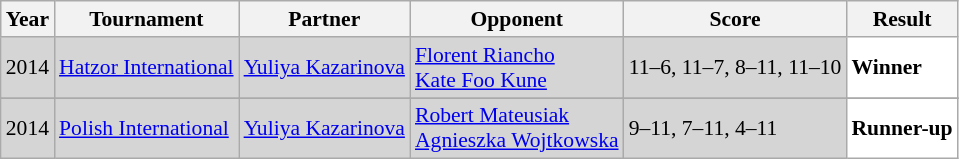<table class="sortable wikitable" style="font-size: 90%;">
<tr>
<th>Year</th>
<th>Tournament</th>
<th>Partner</th>
<th>Opponent</th>
<th>Score</th>
<th>Result</th>
</tr>
<tr style="background:#D5D5D5">
<td align="center">2014</td>
<td align="left"><a href='#'>Hatzor International</a></td>
<td align="left"> <a href='#'>Yuliya Kazarinova</a></td>
<td align="left"> <a href='#'>Florent Riancho</a> <br>  <a href='#'>Kate Foo Kune</a></td>
<td align="left">11–6, 11–7, 8–11, 11–10</td>
<td style="text-align:left; background:white"> <strong>Winner</strong></td>
</tr>
<tr>
</tr>
<tr style="background:#D5D5D5">
<td align="center">2014</td>
<td align="left"><a href='#'>Polish International</a></td>
<td align="left"> <a href='#'>Yuliya Kazarinova</a></td>
<td align="left"> <a href='#'>Robert Mateusiak</a> <br>  <a href='#'>Agnieszka Wojtkowska</a></td>
<td align="left">9–11, 7–11, 4–11</td>
<td style="text-align:left; background:white"> <strong>Runner-up</strong></td>
</tr>
</table>
